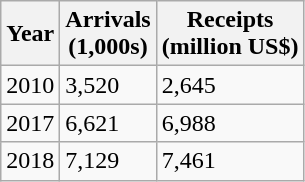<table class="wikitable">
<tr>
<th>Year</th>
<th>Arrivals<br>(1,000s)</th>
<th>Receipts<br>(million US$)</th>
</tr>
<tr>
<td>2010</td>
<td>3,520</td>
<td>2,645</td>
</tr>
<tr>
<td>2017</td>
<td>6,621</td>
<td>6,988</td>
</tr>
<tr>
<td>2018</td>
<td>7,129</td>
<td>7,461</td>
</tr>
</table>
